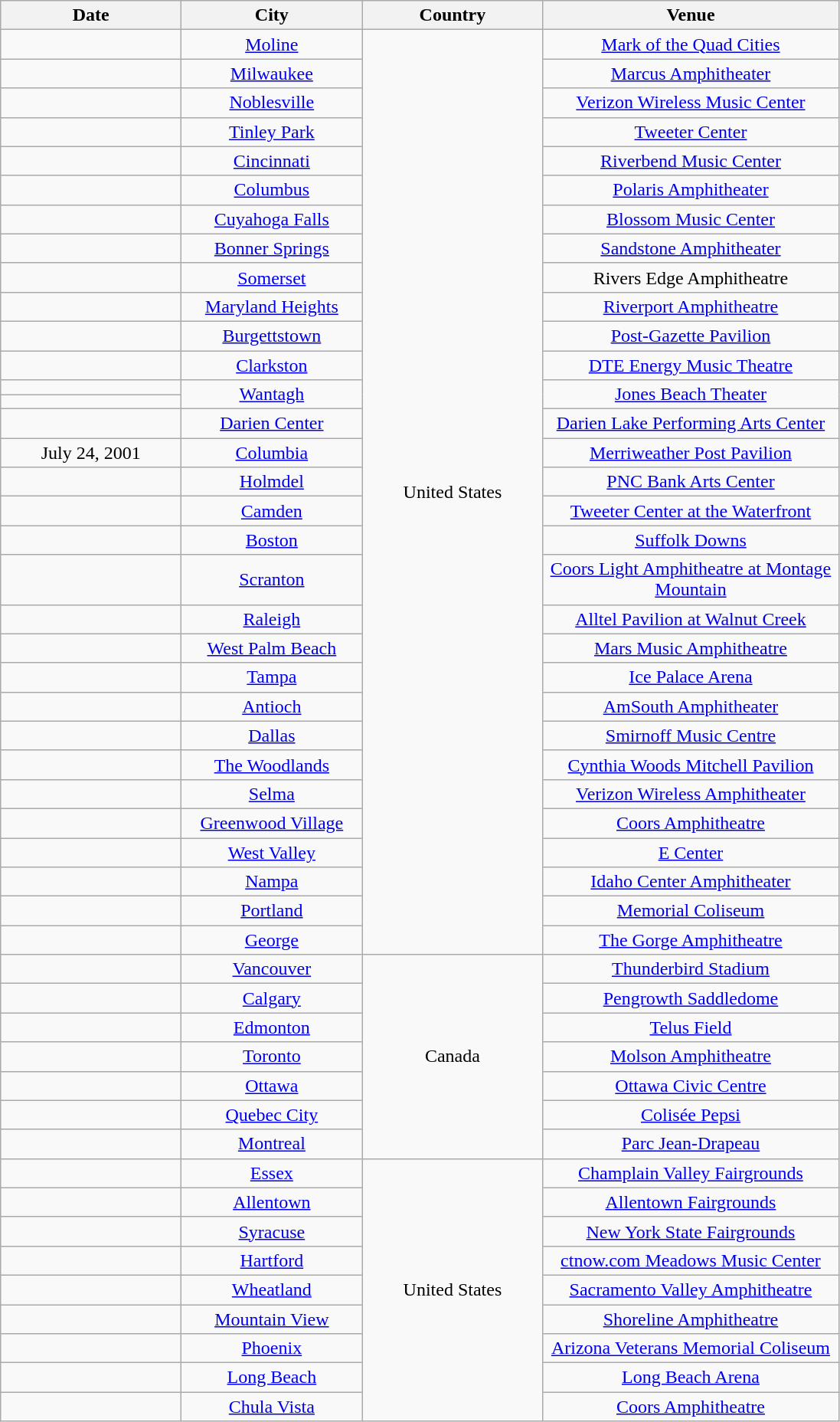<table class="wikitable" style="text-align:center;">
<tr>
<th width="150">Date</th>
<th width="150">City</th>
<th width="150">Country</th>
<th width="250">Venue</th>
</tr>
<tr>
<td></td>
<td><a href='#'>Moline</a></td>
<td rowspan="32">United States</td>
<td><a href='#'>Mark of the Quad Cities</a></td>
</tr>
<tr>
<td></td>
<td><a href='#'>Milwaukee</a></td>
<td><a href='#'>Marcus Amphitheater</a></td>
</tr>
<tr>
<td></td>
<td><a href='#'>Noblesville</a></td>
<td><a href='#'>Verizon Wireless Music Center</a></td>
</tr>
<tr>
<td></td>
<td><a href='#'>Tinley Park</a></td>
<td><a href='#'>Tweeter Center</a></td>
</tr>
<tr>
<td></td>
<td><a href='#'>Cincinnati</a></td>
<td><a href='#'>Riverbend Music Center</a></td>
</tr>
<tr>
<td></td>
<td><a href='#'>Columbus</a></td>
<td><a href='#'>Polaris Amphitheater</a></td>
</tr>
<tr>
<td></td>
<td><a href='#'>Cuyahoga Falls</a></td>
<td><a href='#'>Blossom Music Center</a></td>
</tr>
<tr>
<td></td>
<td><a href='#'>Bonner Springs</a></td>
<td><a href='#'>Sandstone Amphitheater</a></td>
</tr>
<tr>
<td></td>
<td><a href='#'>Somerset</a></td>
<td>Rivers Edge Amphitheatre</td>
</tr>
<tr>
<td></td>
<td><a href='#'>Maryland Heights</a></td>
<td><a href='#'>Riverport Amphitheatre</a></td>
</tr>
<tr>
<td></td>
<td><a href='#'>Burgettstown</a></td>
<td><a href='#'>Post-Gazette Pavilion</a></td>
</tr>
<tr>
<td></td>
<td><a href='#'>Clarkston</a></td>
<td><a href='#'>DTE Energy Music Theatre</a></td>
</tr>
<tr>
<td></td>
<td rowspan="2"><a href='#'>Wantagh</a></td>
<td rowspan="2"><a href='#'>Jones Beach Theater</a></td>
</tr>
<tr>
<td></td>
</tr>
<tr>
<td></td>
<td><a href='#'>Darien Center</a></td>
<td><a href='#'>Darien Lake Performing Arts Center</a></td>
</tr>
<tr>
<td>July 24, 2001</td>
<td><a href='#'>Columbia</a></td>
<td><a href='#'>Merriweather Post Pavilion</a></td>
</tr>
<tr>
<td></td>
<td><a href='#'>Holmdel</a></td>
<td><a href='#'>PNC Bank Arts Center</a></td>
</tr>
<tr>
<td></td>
<td><a href='#'>Camden</a></td>
<td><a href='#'>Tweeter Center at the Waterfront</a></td>
</tr>
<tr>
<td></td>
<td><a href='#'>Boston</a></td>
<td><a href='#'>Suffolk Downs</a></td>
</tr>
<tr>
<td></td>
<td><a href='#'>Scranton</a></td>
<td><a href='#'>Coors Light Amphitheatre at Montage Mountain</a></td>
</tr>
<tr>
<td></td>
<td><a href='#'>Raleigh</a></td>
<td><a href='#'>Alltel Pavilion at Walnut Creek</a></td>
</tr>
<tr>
<td></td>
<td><a href='#'>West Palm Beach</a></td>
<td><a href='#'>Mars Music Amphitheatre</a></td>
</tr>
<tr>
<td></td>
<td><a href='#'>Tampa</a></td>
<td><a href='#'>Ice Palace Arena</a></td>
</tr>
<tr>
<td></td>
<td><a href='#'>Antioch</a></td>
<td><a href='#'>AmSouth Amphitheater</a></td>
</tr>
<tr>
<td></td>
<td><a href='#'>Dallas</a></td>
<td><a href='#'>Smirnoff Music Centre</a></td>
</tr>
<tr>
<td></td>
<td><a href='#'>The Woodlands</a></td>
<td><a href='#'>Cynthia Woods Mitchell Pavilion</a></td>
</tr>
<tr>
<td></td>
<td><a href='#'>Selma</a></td>
<td><a href='#'>Verizon Wireless Amphitheater</a></td>
</tr>
<tr>
<td></td>
<td><a href='#'>Greenwood Village</a></td>
<td><a href='#'>Coors Amphitheatre</a></td>
</tr>
<tr>
<td></td>
<td><a href='#'>West Valley</a></td>
<td><a href='#'>E Center</a></td>
</tr>
<tr>
<td></td>
<td><a href='#'>Nampa</a></td>
<td><a href='#'>Idaho Center Amphitheater</a></td>
</tr>
<tr>
<td></td>
<td><a href='#'>Portland</a></td>
<td><a href='#'>Memorial Coliseum</a></td>
</tr>
<tr>
<td></td>
<td><a href='#'>George</a></td>
<td><a href='#'>The Gorge Amphitheatre</a></td>
</tr>
<tr>
<td></td>
<td><a href='#'>Vancouver</a></td>
<td rowspan="7">Canada</td>
<td><a href='#'>Thunderbird Stadium</a></td>
</tr>
<tr>
<td></td>
<td><a href='#'>Calgary</a></td>
<td><a href='#'>Pengrowth Saddledome</a></td>
</tr>
<tr>
<td></td>
<td><a href='#'>Edmonton</a></td>
<td><a href='#'>Telus Field</a></td>
</tr>
<tr>
<td></td>
<td><a href='#'>Toronto</a></td>
<td><a href='#'>Molson Amphitheatre</a></td>
</tr>
<tr>
<td></td>
<td><a href='#'>Ottawa</a></td>
<td><a href='#'>Ottawa Civic Centre</a></td>
</tr>
<tr>
<td></td>
<td><a href='#'>Quebec City</a></td>
<td><a href='#'>Colisée Pepsi</a></td>
</tr>
<tr>
<td></td>
<td><a href='#'>Montreal</a></td>
<td><a href='#'>Parc Jean-Drapeau</a></td>
</tr>
<tr>
<td></td>
<td><a href='#'>Essex</a></td>
<td rowspan="9">United States</td>
<td><a href='#'>Champlain Valley Fairgrounds</a></td>
</tr>
<tr>
<td></td>
<td><a href='#'>Allentown</a></td>
<td><a href='#'>Allentown Fairgrounds</a></td>
</tr>
<tr>
<td></td>
<td><a href='#'>Syracuse</a></td>
<td><a href='#'>New York State Fairgrounds</a></td>
</tr>
<tr>
<td></td>
<td><a href='#'>Hartford</a></td>
<td><a href='#'>ctnow.com Meadows Music Center</a></td>
</tr>
<tr>
<td></td>
<td><a href='#'>Wheatland</a></td>
<td><a href='#'>Sacramento Valley Amphitheatre</a></td>
</tr>
<tr>
<td></td>
<td><a href='#'>Mountain View</a></td>
<td><a href='#'>Shoreline Amphitheatre</a></td>
</tr>
<tr>
<td></td>
<td><a href='#'>Phoenix</a></td>
<td><a href='#'>Arizona Veterans Memorial Coliseum</a></td>
</tr>
<tr>
<td></td>
<td><a href='#'>Long Beach</a></td>
<td><a href='#'>Long Beach Arena</a></td>
</tr>
<tr>
<td></td>
<td><a href='#'>Chula Vista</a></td>
<td><a href='#'>Coors Amphitheatre</a></td>
</tr>
</table>
